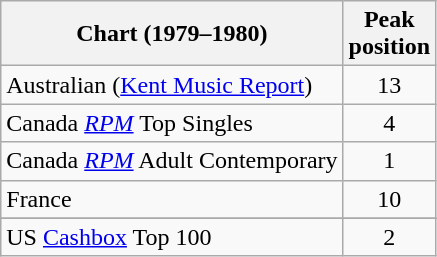<table class="wikitable sortable">
<tr>
<th>Chart (1979–1980)</th>
<th>Peak<br>position</th>
</tr>
<tr>
<td>Australian (<a href='#'>Kent Music Report</a>)</td>
<td align="center">13</td>
</tr>
<tr>
<td>Canada <em><a href='#'>RPM</a></em> Top Singles</td>
<td style="text-align:center;">4</td>
</tr>
<tr>
<td>Canada <em><a href='#'>RPM</a></em> Adult Contemporary</td>
<td style="text-align:center;">1</td>
</tr>
<tr>
<td>France</td>
<td align="center">10</td>
</tr>
<tr>
</tr>
<tr>
</tr>
<tr>
</tr>
<tr>
<td>US <a href='#'>Cashbox</a> Top 100</td>
<td align="center">2</td>
</tr>
</table>
